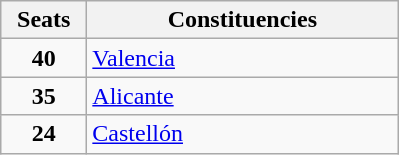<table class="wikitable" style="text-align:left;">
<tr>
<th width="50">Seats</th>
<th width="200">Constituencies</th>
</tr>
<tr>
<td align="center"><strong>40</strong></td>
<td><a href='#'>Valencia</a></td>
</tr>
<tr>
<td align="center"><strong>35</strong></td>
<td><a href='#'>Alicante</a></td>
</tr>
<tr>
<td align="center"><strong>24</strong></td>
<td><a href='#'>Castellón</a></td>
</tr>
</table>
